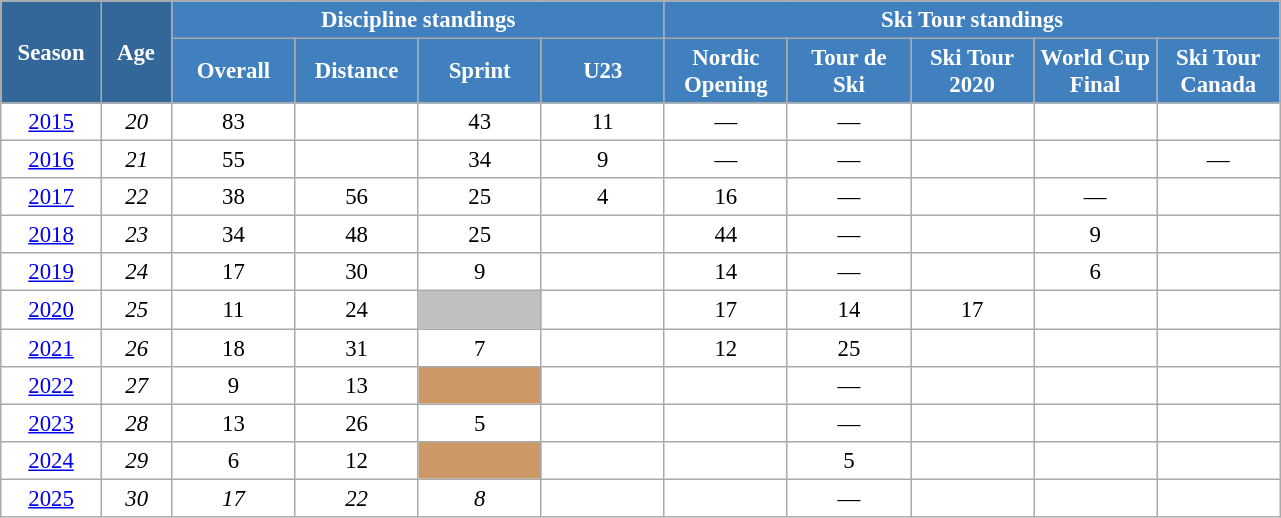<table class="wikitable" style="font-size:95%; text-align:center; border:grey solid 1px; border-collapse:collapse; background:#ffffff;">
<tr>
<th style="background-color:#369; color:white; width:60px;" rowspan="2"> Season </th>
<th style="background-color:#369; color:white; width:40px;" rowspan="2"> Age </th>
<th style="background-color:#4180be; color:white;" colspan="4">Discipline standings</th>
<th style="background-color:#4180be; color:white;" colspan="6">Ski Tour standings</th>
</tr>
<tr>
<th style="background-color:#4180be; color:white; width:75px;">Overall</th>
<th style="background-color:#4180be; color:white; width:75px;">Distance</th>
<th style="background-color:#4180be; color:white; width:75px;">Sprint</th>
<th style="background-color:#4180be; color:white; width:75px;">U23</th>
<th style="background-color:#4180be; color:white; width:75px;">Nordic<br>Opening</th>
<th style="background-color:#4180be; color:white; width:75px;">Tour de<br>Ski</th>
<th style="background-color:#4180be; color:white; width:75px;">Ski Tour<br>2020</th>
<th style="background-color:#4180be; color:white; width:75px;">World Cup<br>Final</th>
<th style="background-color:#4180be; color:white; width:75px;">Ski Tour<br>Canada</th>
</tr>
<tr>
<td><a href='#'>2015</a></td>
<td><em>20</em></td>
<td>83</td>
<td></td>
<td>43</td>
<td>11</td>
<td>—</td>
<td>—</td>
<td></td>
<td></td>
<td></td>
</tr>
<tr>
<td><a href='#'>2016</a></td>
<td><em>21</em></td>
<td>55</td>
<td></td>
<td>34</td>
<td>9</td>
<td>—</td>
<td>—</td>
<td></td>
<td></td>
<td>—</td>
</tr>
<tr>
<td><a href='#'>2017</a></td>
<td><em>22</em></td>
<td>38</td>
<td>56</td>
<td>25</td>
<td>4</td>
<td>16</td>
<td>—</td>
<td></td>
<td>—</td>
<td></td>
</tr>
<tr>
<td><a href='#'>2018</a></td>
<td><em>23</em></td>
<td>34</td>
<td>48</td>
<td>25</td>
<td></td>
<td>44</td>
<td>—</td>
<td></td>
<td>9</td>
<td></td>
</tr>
<tr>
<td><a href='#'>2019</a></td>
<td><em>24</em></td>
<td>17</td>
<td>30</td>
<td>9</td>
<td></td>
<td>14</td>
<td>—</td>
<td></td>
<td>6</td>
<td></td>
</tr>
<tr>
<td><a href='#'>2020</a></td>
<td><em>25</em></td>
<td>11</td>
<td>24</td>
<td style="background:silver;"></td>
<td></td>
<td>17</td>
<td>14</td>
<td>17</td>
<td></td>
<td></td>
</tr>
<tr>
<td><a href='#'>2021</a></td>
<td><em>26</em></td>
<td>18</td>
<td>31</td>
<td>7</td>
<td></td>
<td>12</td>
<td>25</td>
<td></td>
<td></td>
<td></td>
</tr>
<tr>
<td><a href='#'>2022</a></td>
<td><em>27</em></td>
<td>9</td>
<td>13</td>
<td style="background:#c96;"></td>
<td></td>
<td></td>
<td>—</td>
<td></td>
<td></td>
<td></td>
</tr>
<tr>
<td><a href='#'>2023</a></td>
<td><em>28</em></td>
<td>13</td>
<td>26</td>
<td>5</td>
<td></td>
<td></td>
<td>—</td>
<td></td>
<td></td>
<td></td>
</tr>
<tr>
<td><a href='#'>2024</a></td>
<td><em>29</em></td>
<td>6</td>
<td>12</td>
<td style="background:#c96;"></td>
<td></td>
<td></td>
<td>5</td>
<td></td>
<td></td>
<td></td>
</tr>
<tr>
<td><a href='#'>2025</a></td>
<td><em>30</em></td>
<td><em>17</em></td>
<td><em>22</em></td>
<td><em>8</em></td>
<td></td>
<td></td>
<td>—</td>
<td></td>
<td></td>
<td></td>
</tr>
</table>
